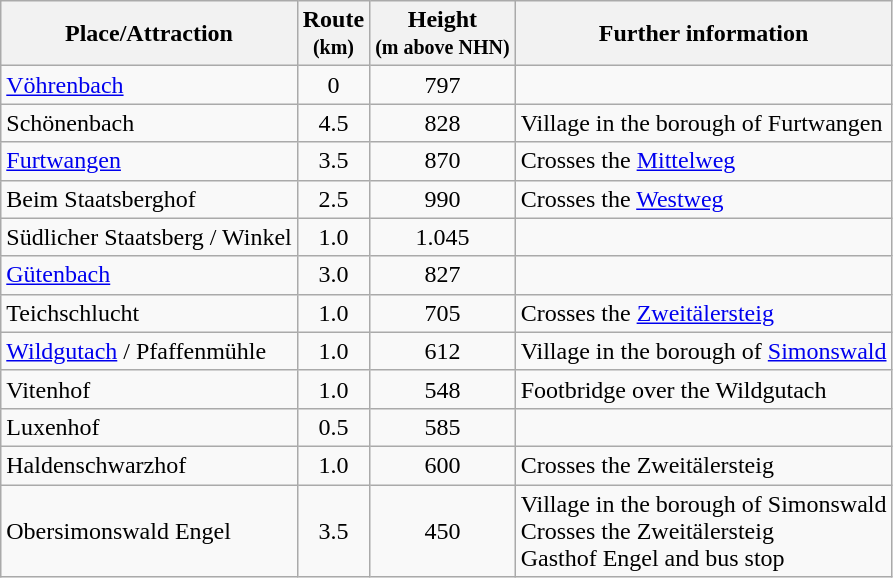<table class="wikitable toptextcells">
<tr class="hintergrundfarbe5">
<th>Place/Attraction</th>
<th>Route<br><small>(km)</small></th>
<th>Height<br><small>(m above NHN)</small></th>
<th class="unsortable">Further information</th>
</tr>
<tr>
<td><a href='#'>Vöhrenbach</a></td>
<td style="text-align:center">0</td>
<td style="text-align:center">797</td>
<td></td>
</tr>
<tr>
<td>Schönenbach</td>
<td style="text-align:center">4.5</td>
<td style="text-align:center">828</td>
<td>Village in the borough of Furtwangen</td>
</tr>
<tr>
<td><a href='#'>Furtwangen</a></td>
<td style="text-align:center">3.5</td>
<td style="text-align:center">870</td>
<td>Crosses the <a href='#'>Mittelweg</a></td>
</tr>
<tr>
<td>Beim Staatsberghof</td>
<td style="text-align:center">2.5</td>
<td style="text-align:center">990</td>
<td>Crosses the <a href='#'>Westweg</a></td>
</tr>
<tr>
<td>Südlicher Staatsberg / Winkel</td>
<td style="text-align:center">1.0</td>
<td style="text-align:center">1.045</td>
<td></td>
</tr>
<tr>
<td><a href='#'>Gütenbach</a></td>
<td style="text-align:center">3.0</td>
<td style="text-align:center">827</td>
<td></td>
</tr>
<tr>
<td>Teichschlucht</td>
<td style="text-align:center">1.0</td>
<td style="text-align:center">705</td>
<td>Crosses the <a href='#'>Zweitälersteig</a></td>
</tr>
<tr>
<td><a href='#'>Wildgutach</a> / Pfaffenmühle</td>
<td style="text-align:center">1.0</td>
<td style="text-align:center">612</td>
<td>Village in the borough of <a href='#'>Simonswald</a></td>
</tr>
<tr>
<td>Vitenhof</td>
<td style="text-align:center">1.0</td>
<td style="text-align:center">548</td>
<td>Footbridge over the Wildgutach</td>
</tr>
<tr>
<td>Luxenhof</td>
<td style="text-align:center">0.5</td>
<td style="text-align:center">585</td>
<td></td>
</tr>
<tr>
<td>Haldenschwarzhof</td>
<td style="text-align:center">1.0</td>
<td style="text-align:center">600</td>
<td>Crosses the Zweitälersteig</td>
</tr>
<tr>
<td>Obersimonswald Engel</td>
<td style="text-align:center">3.5</td>
<td style="text-align:center">450</td>
<td>Village in the borough of Simonswald<br>Crosses the Zweitälersteig<br>Gasthof Engel and bus stop</td>
</tr>
</table>
